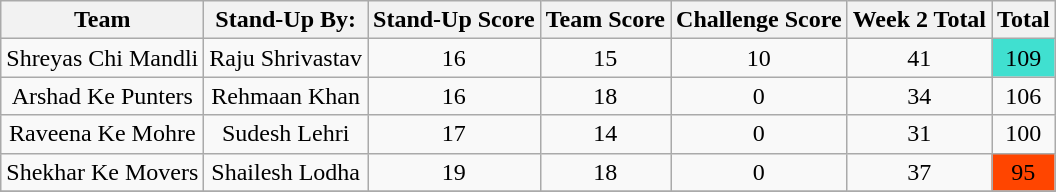<table class="wikitable">
<tr align="center">
<th>Team</th>
<th>Stand-Up By:</th>
<th>Stand-Up Score</th>
<th>Team Score</th>
<th>Challenge Score</th>
<th>Week 2 Total</th>
<th>Total</th>
</tr>
<tr align="center">
<td>Shreyas Chi Mandli</td>
<td>Raju Shrivastav</td>
<td>16</td>
<td>15</td>
<td>10</td>
<td>41</td>
<td style="background: #40E0D0">109</td>
</tr>
<tr align="center">
<td>Arshad Ke Punters</td>
<td>Rehmaan Khan</td>
<td>16</td>
<td>18</td>
<td>0</td>
<td>34</td>
<td>106</td>
</tr>
<tr align="center">
<td>Raveena Ke Mohre</td>
<td>Sudesh Lehri</td>
<td>17</td>
<td>14</td>
<td>0</td>
<td>31</td>
<td>100</td>
</tr>
<tr align="center">
<td>Shekhar Ke Movers</td>
<td>Shailesh Lodha</td>
<td>19</td>
<td>18</td>
<td>0</td>
<td>37</td>
<td style="background:#FF4500">95</td>
</tr>
<tr align="center">
</tr>
</table>
